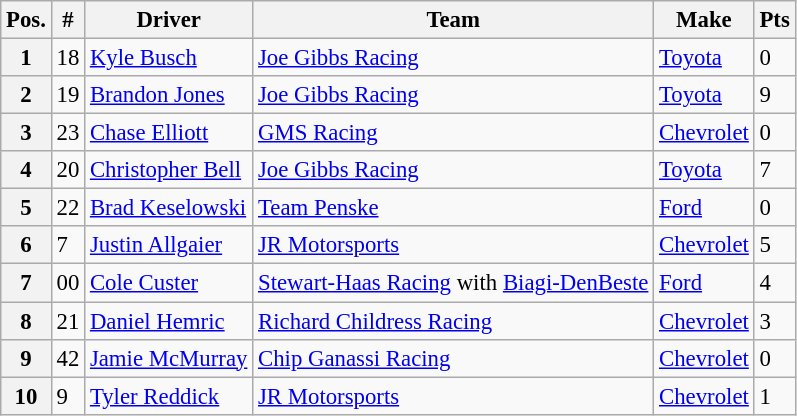<table class="wikitable" style="font-size:95%">
<tr>
<th>Pos.</th>
<th>#</th>
<th>Driver</th>
<th>Team</th>
<th>Make</th>
<th>Pts</th>
</tr>
<tr>
<th>1</th>
<td>18</td>
<td><a href='#'>Kyle Busch</a></td>
<td><a href='#'>Joe Gibbs Racing</a></td>
<td><a href='#'>Toyota</a></td>
<td>0</td>
</tr>
<tr>
<th>2</th>
<td>19</td>
<td><a href='#'>Brandon Jones</a></td>
<td><a href='#'>Joe Gibbs Racing</a></td>
<td><a href='#'>Toyota</a></td>
<td>9</td>
</tr>
<tr>
<th>3</th>
<td>23</td>
<td><a href='#'>Chase Elliott</a></td>
<td><a href='#'>GMS Racing</a></td>
<td><a href='#'>Chevrolet</a></td>
<td>0</td>
</tr>
<tr>
<th>4</th>
<td>20</td>
<td><a href='#'>Christopher Bell</a></td>
<td><a href='#'>Joe Gibbs Racing</a></td>
<td><a href='#'>Toyota</a></td>
<td>7</td>
</tr>
<tr>
<th>5</th>
<td>22</td>
<td><a href='#'>Brad Keselowski</a></td>
<td><a href='#'>Team Penske</a></td>
<td><a href='#'>Ford</a></td>
<td>0</td>
</tr>
<tr>
<th>6</th>
<td>7</td>
<td><a href='#'>Justin Allgaier</a></td>
<td><a href='#'>JR Motorsports</a></td>
<td><a href='#'>Chevrolet</a></td>
<td>5</td>
</tr>
<tr>
<th>7</th>
<td>00</td>
<td><a href='#'>Cole Custer</a></td>
<td><a href='#'>Stewart-Haas Racing</a> with <a href='#'>Biagi-DenBeste</a></td>
<td><a href='#'>Ford</a></td>
<td>4</td>
</tr>
<tr>
<th>8</th>
<td>21</td>
<td><a href='#'>Daniel Hemric</a></td>
<td><a href='#'>Richard Childress Racing</a></td>
<td><a href='#'>Chevrolet</a></td>
<td>3</td>
</tr>
<tr>
<th>9</th>
<td>42</td>
<td><a href='#'>Jamie McMurray</a></td>
<td><a href='#'>Chip Ganassi Racing</a></td>
<td><a href='#'>Chevrolet</a></td>
<td>0</td>
</tr>
<tr>
<th>10</th>
<td>9</td>
<td><a href='#'>Tyler Reddick</a></td>
<td><a href='#'>JR Motorsports</a></td>
<td><a href='#'>Chevrolet</a></td>
<td>1</td>
</tr>
</table>
